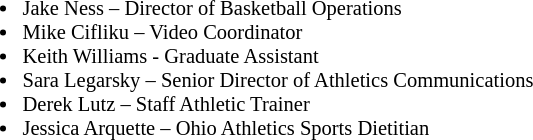<table class="toccolours" style="border-collapse:collapse; font-size:90%;">
<tr>
</tr>
<tr>
<td style="text-align: left; font-size: 95%;" valign="top"><br><ul><li>Jake Ness – Director of Basketball Operations</li><li>Mike Cifliku – Video Coordinator</li><li>Keith Williams - Graduate Assistant</li><li>Sara Legarsky – Senior Director of Athletics Communications</li><li>Derek Lutz – Staff Athletic Trainer</li><li>Jessica Arquette – Ohio Athletics Sports Dietitian</li></ul></td>
</tr>
</table>
